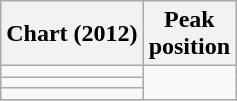<table class="wikitable sortable plainrowheaders">
<tr>
<th>Chart (2012)</th>
<th>Peak<br>position</th>
</tr>
<tr>
<td></td>
</tr>
<tr>
<td></td>
</tr>
<tr>
<td></td>
</tr>
<tr>
</tr>
</table>
